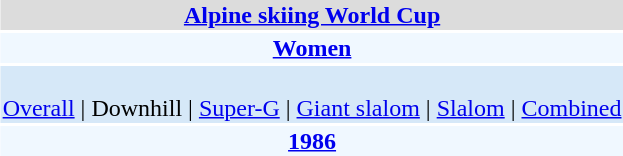<table align="right" class="toccolours" style="margin: 0 0 1em 1em;">
<tr>
<td colspan="2" align=center bgcolor=Gainsboro><strong><a href='#'>Alpine skiing World Cup</a></strong></td>
</tr>
<tr>
<td colspan="2" align=center bgcolor=AliceBlue><strong><a href='#'>Women</a></strong></td>
</tr>
<tr>
<td colspan="2" align=center bgcolor=D6E8F8><br><a href='#'>Overall</a> | 
Downhill | 
<a href='#'>Super-G</a> | 
<a href='#'>Giant slalom</a> | 
<a href='#'>Slalom</a> | 
<a href='#'>Combined</a></td>
</tr>
<tr>
<td colspan="2" align=center bgcolor=AliceBlue><strong><a href='#'>1986</a></strong></td>
</tr>
</table>
